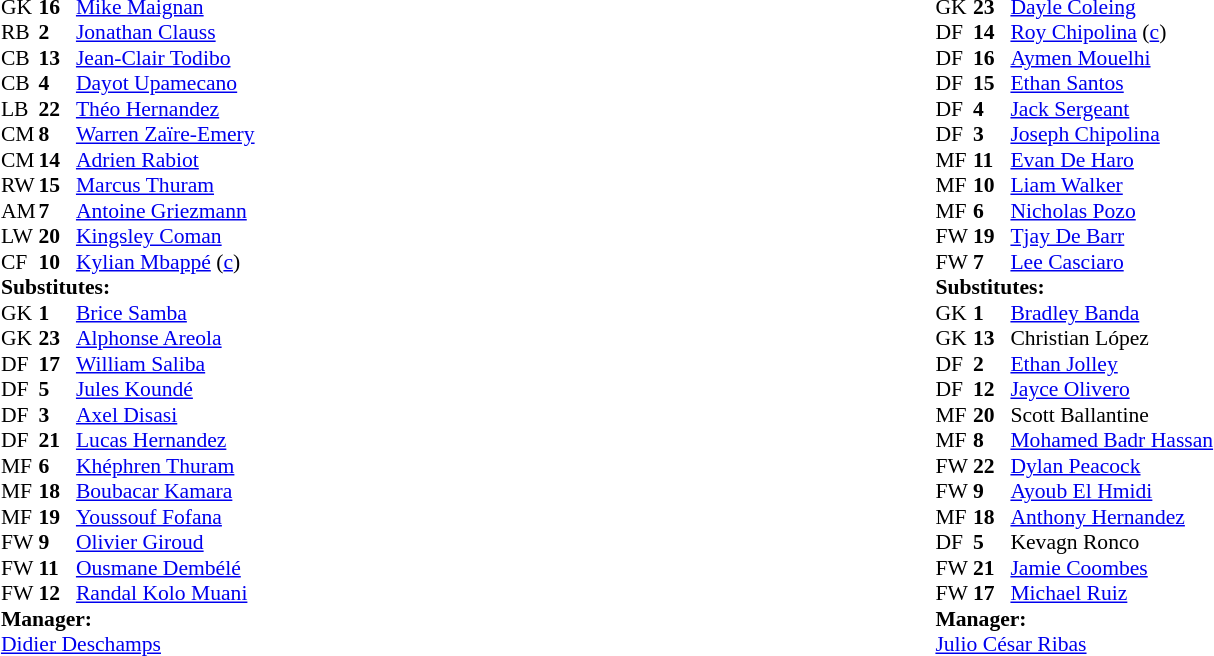<table width="100%">
<tr>
<td valign="top" width="50%"><br><table style="font-size:90%; margin:0.2em auto;" cellspacing="0" cellpadding="0">
<tr>
<th width="25"></th>
<th width="25"></th>
</tr>
<tr>
<td>GK</td>
<td><strong>16</strong></td>
<td><a href='#'>Mike Maignan</a></td>
</tr>
<tr>
<td>RB</td>
<td><strong>2</strong></td>
<td><a href='#'>Jonathan Clauss</a></td>
</tr>
<tr>
<td>CB</td>
<td><strong>13</strong></td>
<td><a href='#'>Jean-Clair Todibo</a></td>
</tr>
<tr>
<td>CB</td>
<td><strong>4</strong></td>
<td><a href='#'>Dayot Upamecano</a></td>
<td></td>
</tr>
<tr>
<td>LB</td>
<td><strong>22</strong></td>
<td><a href='#'>Théo Hernandez</a></td>
</tr>
<tr>
<td>CM</td>
<td><strong>8</strong></td>
<td><a href='#'>Warren Zaïre-Emery</a></td>
<td></td>
</tr>
<tr>
<td>CM</td>
<td><strong>14</strong></td>
<td><a href='#'>Adrien Rabiot</a></td>
<td></td>
</tr>
<tr>
<td>RW</td>
<td><strong>15</strong></td>
<td><a href='#'>Marcus Thuram</a></td>
<td></td>
</tr>
<tr>
<td>AM</td>
<td><strong>7</strong></td>
<td><a href='#'>Antoine Griezmann</a></td>
</tr>
<tr>
<td>LW</td>
<td><strong>20</strong></td>
<td><a href='#'>Kingsley Coman</a></td>
<td></td>
</tr>
<tr>
<td>CF</td>
<td><strong>10</strong></td>
<td><a href='#'>Kylian Mbappé</a> (<a href='#'>c</a>)</td>
</tr>
<tr>
<td colspan=3><strong>Substitutes:</strong></td>
</tr>
<tr>
<td>GK</td>
<td><strong>1</strong></td>
<td><a href='#'>Brice Samba</a></td>
</tr>
<tr>
<td>GK</td>
<td><strong>23</strong></td>
<td><a href='#'>Alphonse Areola</a></td>
</tr>
<tr>
<td>DF</td>
<td><strong>17</strong></td>
<td><a href='#'>William Saliba</a></td>
<td></td>
</tr>
<tr>
<td>DF</td>
<td><strong>5</strong></td>
<td><a href='#'>Jules Koundé</a></td>
</tr>
<tr>
<td>DF</td>
<td><strong>3</strong></td>
<td><a href='#'>Axel Disasi</a></td>
</tr>
<tr>
<td>DF</td>
<td><strong>21</strong></td>
<td><a href='#'>Lucas Hernandez</a></td>
</tr>
<tr>
<td>MF</td>
<td><strong>6</strong></td>
<td><a href='#'>Khéphren Thuram</a></td>
</tr>
<tr>
<td>MF</td>
<td><strong>18</strong></td>
<td><a href='#'>Boubacar Kamara</a></td>
</tr>
<tr>
<td>MF</td>
<td><strong>19</strong></td>
<td><a href='#'>Youssouf Fofana</a></td>
<td></td>
</tr>
<tr>
<td>FW</td>
<td><strong>9</strong></td>
<td><a href='#'>Olivier Giroud</a></td>
<td></td>
</tr>
<tr>
<td>FW</td>
<td><strong>11</strong></td>
<td><a href='#'>Ousmane Dembélé</a></td>
<td></td>
</tr>
<tr>
<td>FW</td>
<td><strong>12</strong></td>
<td><a href='#'>Randal Kolo Muani</a></td>
<td></td>
</tr>
<tr>
<td colspan=4><strong>Manager:</strong></td>
</tr>
<tr>
<td colspan="4"><a href='#'>Didier Deschamps</a></td>
</tr>
</table>
</td>
<td valign="top" width="50%"><br><table style="font-size:90%; margin:0.2em auto;" cellspacing="0" cellpadding="0">
<tr>
<th width="25"></th>
<th width="25"></th>
</tr>
<tr>
<td>GK</td>
<td><strong>23</strong></td>
<td><a href='#'>Dayle Coleing</a></td>
</tr>
<tr>
<td>DF</td>
<td><strong>14</strong></td>
<td><a href='#'>Roy Chipolina</a> (<a href='#'>c</a>)</td>
</tr>
<tr>
<td>DF</td>
<td><strong>16</strong></td>
<td><a href='#'>Aymen Mouelhi</a></td>
</tr>
<tr>
<td>DF</td>
<td><strong>15</strong></td>
<td><a href='#'>Ethan Santos</a></td>
<td></td>
</tr>
<tr>
<td>DF</td>
<td><strong>4</strong></td>
<td><a href='#'>Jack Sergeant</a></td>
</tr>
<tr>
<td>DF</td>
<td><strong>3</strong></td>
<td><a href='#'>Joseph Chipolina</a></td>
<td></td>
</tr>
<tr>
<td>MF</td>
<td><strong>11</strong></td>
<td><a href='#'>Evan De Haro</a></td>
</tr>
<tr>
<td>MF</td>
<td><strong>10</strong></td>
<td><a href='#'>Liam Walker</a></td>
<td></td>
</tr>
<tr>
<td>MF</td>
<td><strong>6</strong></td>
<td><a href='#'>Nicholas Pozo</a></td>
</tr>
<tr>
<td>FW</td>
<td><strong>19</strong></td>
<td><a href='#'>Tjay De Barr</a></td>
<td></td>
</tr>
<tr>
<td>FW</td>
<td><strong>7</strong></td>
<td><a href='#'>Lee Casciaro</a></td>
</tr>
<tr>
<td colspan=4><strong>Substitutes:</strong></td>
</tr>
<tr>
<td>GK</td>
<td><strong>1</strong></td>
<td><a href='#'>Bradley Banda</a></td>
</tr>
<tr>
<td>GK</td>
<td><strong>13</strong></td>
<td>Christian López</td>
</tr>
<tr>
<td>DF</td>
<td><strong>2</strong></td>
<td><a href='#'>Ethan Jolley</a></td>
<td></td>
</tr>
<tr>
<td>DF</td>
<td><strong>12</strong></td>
<td><a href='#'>Jayce Olivero</a></td>
<td></td>
</tr>
<tr>
<td>MF</td>
<td><strong>20</strong></td>
<td>Scott Ballantine</td>
</tr>
<tr>
<td>MF</td>
<td><strong>8</strong></td>
<td><a href='#'>Mohamed Badr Hassan</a></td>
</tr>
<tr>
<td>FW</td>
<td><strong>22</strong></td>
<td><a href='#'>Dylan Peacock</a></td>
</tr>
<tr>
<td>FW</td>
<td><strong>9</strong></td>
<td><a href='#'>Ayoub El Hmidi</a></td>
<td></td>
</tr>
<tr>
<td>MF</td>
<td><strong>18</strong></td>
<td><a href='#'>Anthony Hernandez</a></td>
</tr>
<tr>
<td>DF</td>
<td><strong>5</strong></td>
<td>Kevagn Ronco</td>
</tr>
<tr>
<td>FW</td>
<td><strong>21</strong></td>
<td><a href='#'>Jamie Coombes</a></td>
<td></td>
</tr>
<tr>
<td>FW</td>
<td><strong>17</strong></td>
<td><a href='#'>Michael Ruiz</a></td>
</tr>
<tr>
<td colspan=4><strong>Manager:</strong></td>
</tr>
<tr>
<td colspan="4"><a href='#'>Julio César Ribas</a></td>
</tr>
</table>
</td>
</tr>
</table>
